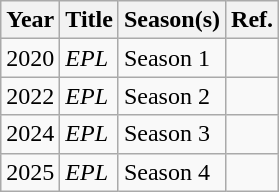<table class="wikitable">
<tr>
<th>Year</th>
<th>Title</th>
<th>Season(s)</th>
<th>Ref.</th>
</tr>
<tr>
<td>2020</td>
<td><em>EPL</em></td>
<td>Season 1</td>
<td></td>
</tr>
<tr>
<td>2022</td>
<td><em>EPL</em></td>
<td>Season 2</td>
<td></td>
</tr>
<tr>
<td>2024</td>
<td><em>EPL</em></td>
<td>Season 3</td>
<td></td>
</tr>
<tr>
<td>2025</td>
<td><em>EPL</em></td>
<td>Season 4</td>
<td></td>
</tr>
</table>
